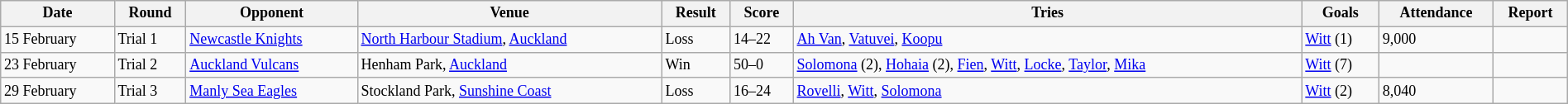<table class="wikitable" style="font-size:75%;" width="100%">
<tr>
<th>Date</th>
<th>Round</th>
<th>Opponent</th>
<th>Venue</th>
<th>Result</th>
<th>Score</th>
<th>Tries</th>
<th>Goals</th>
<th>Attendance</th>
<th>Report</th>
</tr>
<tr>
<td>15 February</td>
<td>Trial 1</td>
<td> <a href='#'>Newcastle Knights</a></td>
<td><a href='#'>North Harbour Stadium</a>, <a href='#'>Auckland</a></td>
<td>Loss</td>
<td>14–22</td>
<td><a href='#'>Ah Van</a>, <a href='#'>Vatuvei</a>, <a href='#'>Koopu</a></td>
<td><a href='#'>Witt</a> (1)</td>
<td>9,000</td>
<td></td>
</tr>
<tr>
<td>23 February</td>
<td>Trial 2</td>
<td> <a href='#'>Auckland Vulcans</a></td>
<td>Henham Park, <a href='#'>Auckland</a></td>
<td>Win</td>
<td>50–0</td>
<td><a href='#'>Solomona</a> (2), <a href='#'>Hohaia</a> (2), <a href='#'>Fien</a>, <a href='#'>Witt</a>, <a href='#'>Locke</a>, <a href='#'>Taylor</a>, <a href='#'>Mika</a></td>
<td><a href='#'>Witt</a> (7)</td>
<td></td>
<td></td>
</tr>
<tr>
<td>29 February</td>
<td>Trial 3</td>
<td> <a href='#'>Manly Sea Eagles</a></td>
<td>Stockland Park, <a href='#'>Sunshine Coast</a></td>
<td>Loss</td>
<td>16–24</td>
<td><a href='#'>Rovelli</a>, <a href='#'>Witt</a>, <a href='#'>Solomona</a></td>
<td><a href='#'>Witt</a> (2)</td>
<td>8,040</td>
<td></td>
</tr>
</table>
